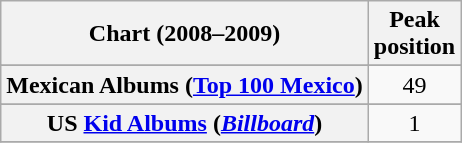<table class="wikitable sortable plainrowheaders" style="text-align:center">
<tr>
<th scope="col">Chart (2008–2009)</th>
<th scope="col">Peak<br>position</th>
</tr>
<tr>
</tr>
<tr>
<th scope="row">Mexican Albums (<a href='#'>Top 100 Mexico</a>)</th>
<td>49</td>
</tr>
<tr>
</tr>
<tr>
<th scope="row">US <a href='#'>Kid Albums</a> (<em><a href='#'>Billboard</a></em>)</th>
<td>1</td>
</tr>
<tr>
</tr>
</table>
